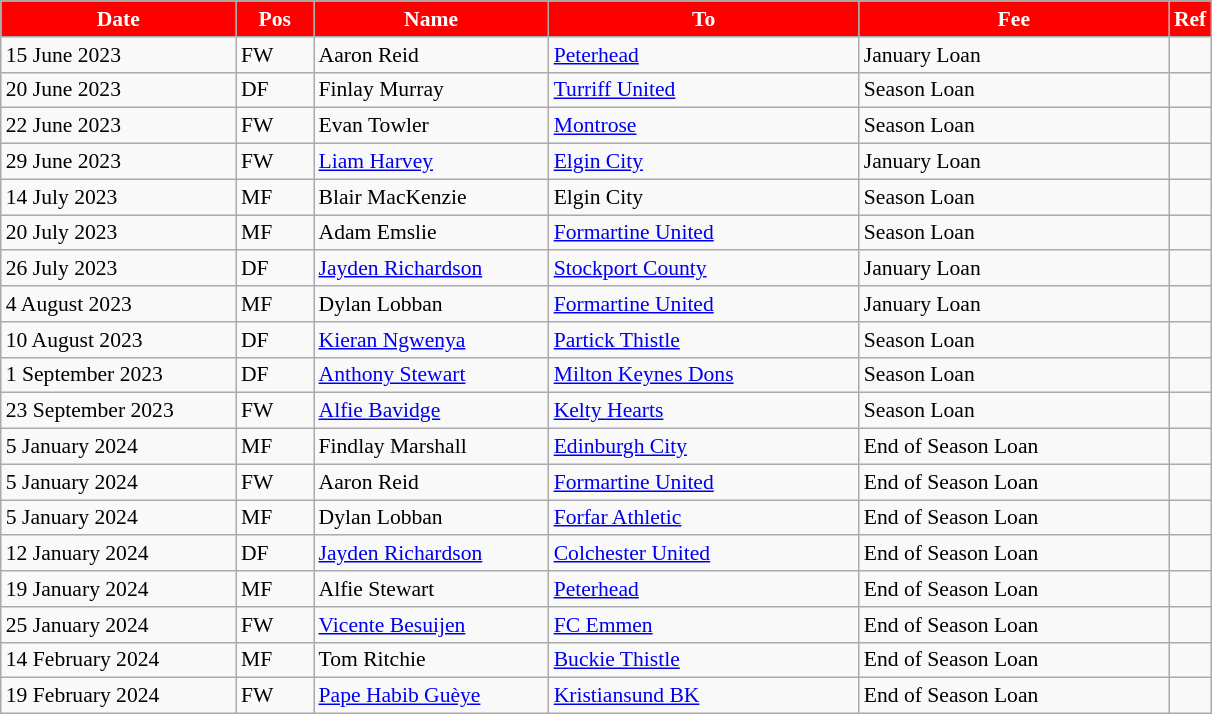<table class="wikitable"  style="text-align:left; font-size:90%; ">
<tr>
<th style="background:#FF0000; color:white; width:150px;">Date</th>
<th style="background:#FF0000; color:white; width:45px;">Pos</th>
<th style="background:#FF0000; color:white; width:150px;">Name</th>
<th style="background:#FF0000; color:white; width:200px;">To</th>
<th style="background:#FF0000; color:white; width:200px;">Fee</th>
<th style="background:#FF0000; color:white;" scope="col"><strong>Ref</strong></th>
</tr>
<tr>
<td>15 June 2023</td>
<td>FW</td>
<td> Aaron Reid</td>
<td> <a href='#'>Peterhead</a></td>
<td>January Loan</td>
<td></td>
</tr>
<tr>
<td>20 June 2023</td>
<td>DF</td>
<td> Finlay Murray</td>
<td> <a href='#'>Turriff United</a></td>
<td>Season Loan</td>
<td></td>
</tr>
<tr>
<td>22 June 2023</td>
<td>FW</td>
<td> Evan Towler</td>
<td> <a href='#'>Montrose</a></td>
<td>Season Loan</td>
<td></td>
</tr>
<tr>
<td>29 June 2023</td>
<td>FW</td>
<td> <a href='#'>Liam Harvey</a></td>
<td> <a href='#'>Elgin City</a></td>
<td>January Loan</td>
<td></td>
</tr>
<tr>
<td>14 July 2023</td>
<td>MF</td>
<td> Blair MacKenzie</td>
<td> Elgin City</td>
<td>Season Loan</td>
<td></td>
</tr>
<tr>
<td>20 July 2023</td>
<td>MF</td>
<td> Adam Emslie</td>
<td> <a href='#'>Formartine United</a></td>
<td>Season Loan</td>
<td></td>
</tr>
<tr>
<td>26 July 2023</td>
<td>DF</td>
<td> <a href='#'>Jayden Richardson</a></td>
<td> <a href='#'>Stockport County</a></td>
<td>January Loan</td>
<td></td>
</tr>
<tr>
<td>4 August 2023</td>
<td>MF</td>
<td> Dylan Lobban</td>
<td> <a href='#'>Formartine United</a></td>
<td>January Loan</td>
<td></td>
</tr>
<tr>
<td>10 August 2023</td>
<td>DF</td>
<td> <a href='#'>Kieran Ngwenya</a></td>
<td> <a href='#'>Partick Thistle</a></td>
<td>Season Loan</td>
<td></td>
</tr>
<tr>
<td>1 September 2023</td>
<td>DF</td>
<td> <a href='#'>Anthony Stewart</a></td>
<td> <a href='#'>Milton Keynes Dons</a></td>
<td>Season Loan</td>
<td></td>
</tr>
<tr>
<td>23 September 2023</td>
<td>FW</td>
<td> <a href='#'>Alfie Bavidge</a></td>
<td> <a href='#'>Kelty Hearts</a></td>
<td>Season Loan</td>
<td></td>
</tr>
<tr>
<td>5 January 2024</td>
<td>MF</td>
<td> Findlay Marshall</td>
<td> <a href='#'>Edinburgh City</a></td>
<td>End of Season Loan</td>
<td></td>
</tr>
<tr>
<td>5 January 2024</td>
<td>FW</td>
<td> Aaron Reid</td>
<td> <a href='#'>Formartine United</a></td>
<td>End of Season Loan</td>
<td></td>
</tr>
<tr>
<td>5 January 2024</td>
<td>MF</td>
<td> Dylan Lobban</td>
<td> <a href='#'>Forfar Athletic</a></td>
<td>End of Season Loan</td>
<td></td>
</tr>
<tr>
<td>12 January 2024</td>
<td>DF</td>
<td> <a href='#'>Jayden Richardson</a></td>
<td> <a href='#'>Colchester United</a></td>
<td>End of Season Loan</td>
<td></td>
</tr>
<tr>
<td>19 January 2024</td>
<td>MF</td>
<td> Alfie Stewart</td>
<td> <a href='#'>Peterhead</a></td>
<td>End of Season Loan</td>
<td></td>
</tr>
<tr>
<td>25 January 2024</td>
<td>FW</td>
<td> <a href='#'>Vicente Besuijen</a></td>
<td> <a href='#'>FC Emmen</a></td>
<td>End of Season Loan</td>
<td></td>
</tr>
<tr>
<td>14 February 2024</td>
<td>MF</td>
<td> Tom Ritchie</td>
<td> <a href='#'>Buckie Thistle</a></td>
<td>End of Season Loan</td>
<td></td>
</tr>
<tr>
<td>19 February 2024</td>
<td>FW</td>
<td> <a href='#'>Pape Habib Guèye</a></td>
<td> <a href='#'>Kristiansund BK</a></td>
<td>End of Season Loan</td>
<td></td>
</tr>
</table>
